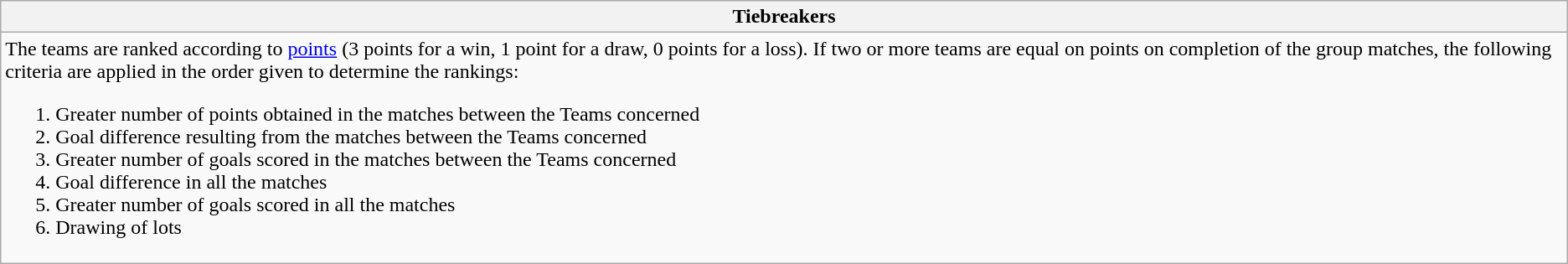<table class="wikitable collapsible collapsed">
<tr>
<th>Tiebreakers</th>
</tr>
<tr>
<td>The teams are ranked according to <a href='#'>points</a> (3 points for a win, 1 point for a draw, 0 points for a loss). If two or more teams are equal on points on completion of the group matches, the following criteria are applied in the order given to determine the rankings:<br><ol><li>Greater number of points obtained in the matches between the Teams concerned</li><li>Goal difference resulting from the matches between the Teams concerned</li><li>Greater number of goals scored in the matches between the Teams concerned</li><li>Goal difference in all the matches</li><li>Greater number of goals scored in all the matches</li><li>Drawing of lots</li></ol></td>
</tr>
</table>
